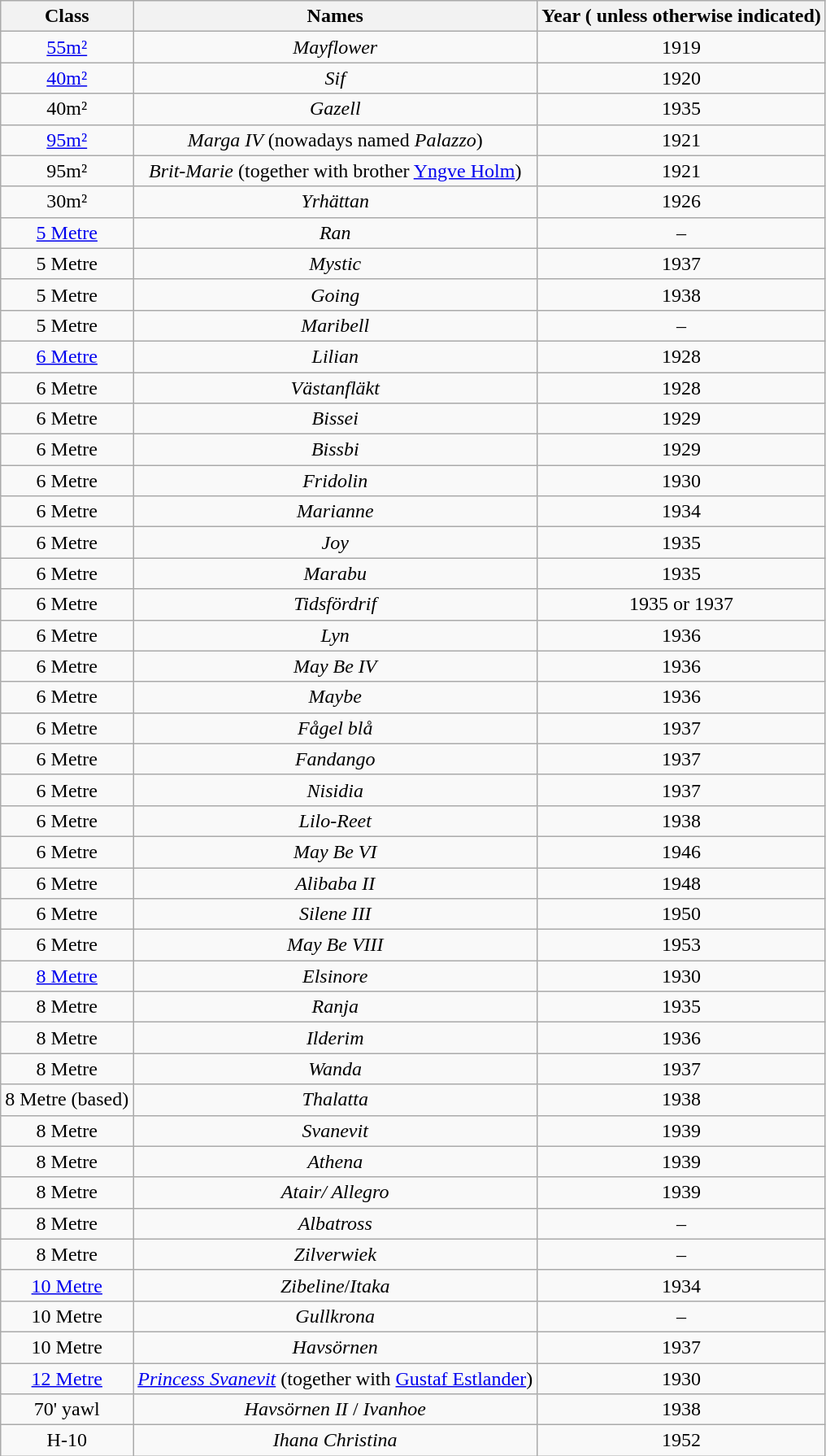<table class="wikitable" style="text-align:center">
<tr>
<th>Class</th>
<th>Names</th>
<th>Year ( unless otherwise indicated)</th>
</tr>
<tr>
<td><a href='#'>55m²</a></td>
<td><em>Mayflower</em></td>
<td>1919</td>
</tr>
<tr>
<td><a href='#'>40m²</a></td>
<td><em>Sif</em></td>
<td>1920</td>
</tr>
<tr>
<td>40m²</td>
<td><em>Gazell</em></td>
<td>1935</td>
</tr>
<tr>
<td><a href='#'>95m²</a></td>
<td><em>Marga IV</em> (nowadays named <em>Palazzo</em>)</td>
<td>1921</td>
</tr>
<tr>
<td>95m²</td>
<td><em>Brit-Marie</em> (together with brother <a href='#'>Yngve Holm</a>)</td>
<td>1921</td>
</tr>
<tr>
<td>30m²</td>
<td><em>Yrhättan</em></td>
<td>1926</td>
</tr>
<tr>
<td><a href='#'>5 Metre</a></td>
<td><em>Ran</em></td>
<td>–</td>
</tr>
<tr>
<td>5 Metre</td>
<td><em>Mystic</em></td>
<td>1937</td>
</tr>
<tr>
<td>5 Metre</td>
<td><em>Going</em></td>
<td>1938</td>
</tr>
<tr>
<td>5 Metre</td>
<td><em>Maribell</em></td>
<td>–</td>
</tr>
<tr>
<td><a href='#'>6 Metre</a></td>
<td><em>Lilian</em></td>
<td>1928</td>
</tr>
<tr>
<td>6 Metre</td>
<td><em>Västanfläkt</em></td>
<td>1928</td>
</tr>
<tr>
<td>6 Metre</td>
<td><em>Bissei</em></td>
<td>1929</td>
</tr>
<tr>
<td>6 Metre</td>
<td><em>Bissbi</em></td>
<td>1929</td>
</tr>
<tr>
<td>6 Metre</td>
<td><em>Fridolin</em></td>
<td>1930</td>
</tr>
<tr>
<td>6 Metre</td>
<td><em>Marianne</em></td>
<td>1934</td>
</tr>
<tr>
<td>6 Metre</td>
<td><em>Joy</em></td>
<td>1935</td>
</tr>
<tr>
<td>6 Metre</td>
<td><em>Marabu</em></td>
<td>1935</td>
</tr>
<tr>
<td>6 Metre</td>
<td><em>Tidsfördrif</em></td>
<td>1935 or 1937</td>
</tr>
<tr>
<td>6 Metre</td>
<td><em>Lyn</em></td>
<td>1936</td>
</tr>
<tr>
<td>6 Metre</td>
<td><em>May Be IV</em></td>
<td>1936</td>
</tr>
<tr>
<td>6 Metre</td>
<td><em>Maybe</em></td>
<td>1936</td>
</tr>
<tr>
<td>6 Metre</td>
<td><em>Fågel blå</em></td>
<td>1937</td>
</tr>
<tr>
<td>6 Metre</td>
<td><em>Fandango</em></td>
<td>1937</td>
</tr>
<tr>
<td>6 Metre</td>
<td><em>Nisidia</em></td>
<td>1937</td>
</tr>
<tr>
<td>6 Metre</td>
<td><em>Lilo-Reet</em></td>
<td>1938</td>
</tr>
<tr>
<td>6 Metre</td>
<td><em>May Be VI</em></td>
<td>1946</td>
</tr>
<tr>
<td>6 Metre</td>
<td><em>Alibaba II</em></td>
<td>1948</td>
</tr>
<tr>
<td>6 Metre</td>
<td><em>Silene III</em></td>
<td>1950</td>
</tr>
<tr>
<td>6 Metre</td>
<td><em>May Be VIII</em></td>
<td>1953</td>
</tr>
<tr>
<td><a href='#'>8 Metre</a></td>
<td><em>Elsinore</em></td>
<td>1930</td>
</tr>
<tr>
<td>8 Metre</td>
<td><em>Ranja</em></td>
<td>1935</td>
</tr>
<tr>
<td>8 Metre</td>
<td><em>Ilderim</em></td>
<td>1936</td>
</tr>
<tr>
<td>8 Metre</td>
<td><em>Wanda</em></td>
<td>1937</td>
</tr>
<tr>
<td>8 Metre (based)</td>
<td><em>Thalatta</em></td>
<td>1938</td>
</tr>
<tr>
<td>8 Metre</td>
<td><em>Svanevit</em></td>
<td>1939</td>
</tr>
<tr>
<td>8 Metre</td>
<td><em>Athena</em></td>
<td>1939</td>
</tr>
<tr>
<td>8 Metre</td>
<td><em>Atair/ Allegro</em></td>
<td>1939</td>
</tr>
<tr>
<td>8 Metre</td>
<td><em>Albatross</em></td>
<td>–</td>
</tr>
<tr>
<td>8 Metre</td>
<td><em>Zilverwiek</em></td>
<td>–</td>
</tr>
<tr>
<td><a href='#'>10 Metre</a></td>
<td><em>Zibeline</em>/<em>Itaka</em></td>
<td>1934</td>
</tr>
<tr>
<td>10 Metre</td>
<td><em>Gullkrona</em></td>
<td>–</td>
</tr>
<tr>
<td>10 Metre</td>
<td><em>Havsörnen</em></td>
<td>1937</td>
</tr>
<tr>
<td><a href='#'>12 Metre</a></td>
<td><em><a href='#'>Princess Svanevit</a></em> (together with <a href='#'>Gustaf Estlander</a>)</td>
<td>1930</td>
</tr>
<tr>
<td>70' yawl</td>
<td><em>Havsörnen II</em> / <em>Ivanhoe</em></td>
<td>1938</td>
</tr>
<tr>
<td>H-10</td>
<td><em>Ihana Christina</em></td>
<td>1952</td>
</tr>
</table>
